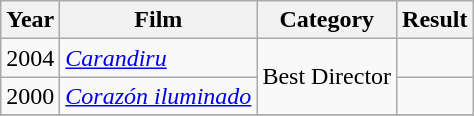<table class="wikitable">
<tr>
<th>Year</th>
<th>Film</th>
<th>Category</th>
<th>Result</th>
</tr>
<tr>
<td>2004</td>
<td><em><a href='#'>Carandiru</a></em></td>
<td rowspan="2">Best Director</td>
<td></td>
</tr>
<tr>
<td>2000</td>
<td><em><a href='#'>Corazón iluminado</a></em></td>
<td></td>
</tr>
<tr>
</tr>
</table>
